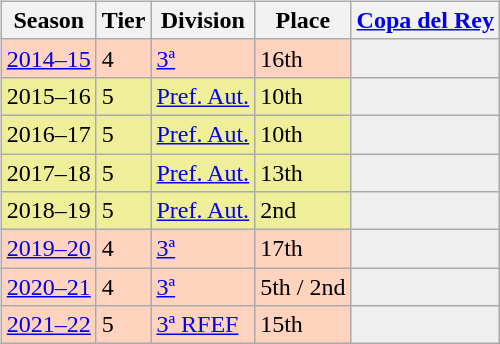<table>
<tr>
<td valign="top" width=0%><br><table class="wikitable">
<tr style="background:#f0f6fa;">
<th>Season</th>
<th>Tier</th>
<th>Division</th>
<th>Place</th>
<th><a href='#'>Copa del Rey</a></th>
</tr>
<tr>
<td style="background:#FFD3BD;"><a href='#'>2014–15</a></td>
<td style="background:#FFD3BD;">4</td>
<td style="background:#FFD3BD;"><a href='#'>3ª</a></td>
<td style="background:#FFD3BD;">16th</td>
<th style="background:#efefef;"></th>
</tr>
<tr>
<td style="background:#EFEF99;">2015–16</td>
<td style="background:#EFEF99;">5</td>
<td style="background:#EFEF99;"><a href='#'>Pref. Aut.</a></td>
<td style="background:#EFEF99;">10th</td>
<th style="background:#efefef;"></th>
</tr>
<tr>
<td style="background:#EFEF99;">2016–17</td>
<td style="background:#EFEF99;">5</td>
<td style="background:#EFEF99;"><a href='#'>Pref. Aut.</a></td>
<td style="background:#EFEF99;">10th</td>
<th style="background:#efefef;"></th>
</tr>
<tr>
<td style="background:#EFEF99;">2017–18</td>
<td style="background:#EFEF99;">5</td>
<td style="background:#EFEF99;"><a href='#'>Pref. Aut.</a></td>
<td style="background:#EFEF99;">13th</td>
<th style="background:#efefef;"></th>
</tr>
<tr>
<td style="background:#EFEF99;">2018–19</td>
<td style="background:#EFEF99;">5</td>
<td style="background:#EFEF99;"><a href='#'>Pref. Aut.</a></td>
<td style="background:#EFEF99;">2nd</td>
<th style="background:#efefef;"></th>
</tr>
<tr>
<td style="background:#FFD3BD;"><a href='#'>2019–20</a></td>
<td style="background:#FFD3BD;">4</td>
<td style="background:#FFD3BD;"><a href='#'>3ª</a></td>
<td style="background:#FFD3BD;">17th</td>
<th style="background:#efefef;"></th>
</tr>
<tr>
<td style="background:#FFD3BD;"><a href='#'>2020–21</a></td>
<td style="background:#FFD3BD;">4</td>
<td style="background:#FFD3BD;"><a href='#'>3ª</a></td>
<td style="background:#FFD3BD;">5th / 2nd</td>
<th style="background:#efefef;"></th>
</tr>
<tr>
<td style="background:#FFD3BD;"><a href='#'>2021–22</a></td>
<td style="background:#FFD3BD;">5</td>
<td style="background:#FFD3BD;"><a href='#'>3ª RFEF</a></td>
<td style="background:#FFD3BD;">15th</td>
<th style="background:#efefef;"></th>
</tr>
</table>
</td>
</tr>
</table>
